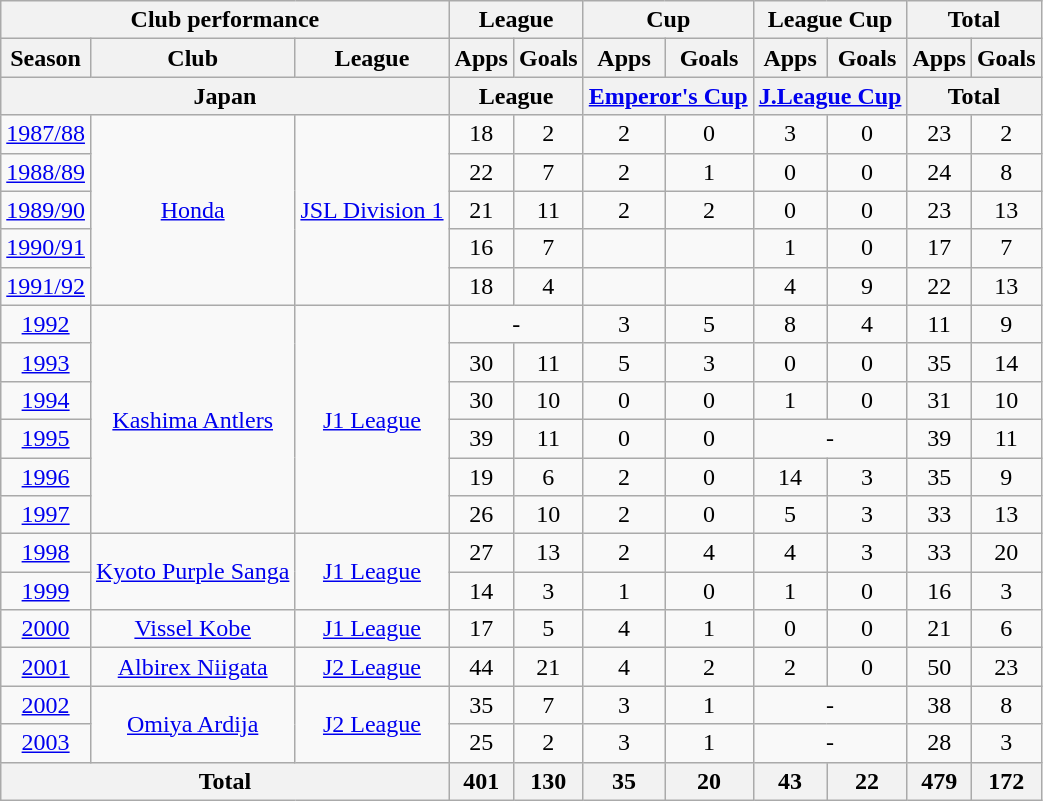<table class="wikitable" style="text-align:center;">
<tr>
<th colspan=3>Club performance</th>
<th colspan=2>League</th>
<th colspan=2>Cup</th>
<th colspan=2>League Cup</th>
<th colspan=2>Total</th>
</tr>
<tr>
<th>Season</th>
<th>Club</th>
<th>League</th>
<th>Apps</th>
<th>Goals</th>
<th>Apps</th>
<th>Goals</th>
<th>Apps</th>
<th>Goals</th>
<th>Apps</th>
<th>Goals</th>
</tr>
<tr>
<th colspan=3>Japan</th>
<th colspan=2>League</th>
<th colspan=2><a href='#'>Emperor's Cup</a></th>
<th colspan=2><a href='#'>J.League Cup</a></th>
<th colspan=2>Total</th>
</tr>
<tr>
<td><a href='#'>1987/88</a></td>
<td rowspan="5"><a href='#'>Honda</a></td>
<td rowspan="5"><a href='#'>JSL Division 1</a></td>
<td>18</td>
<td>2</td>
<td>2</td>
<td>0</td>
<td>3</td>
<td>0</td>
<td>23</td>
<td>2</td>
</tr>
<tr>
<td><a href='#'>1988/89</a></td>
<td>22</td>
<td>7</td>
<td>2</td>
<td>1</td>
<td>0</td>
<td>0</td>
<td>24</td>
<td>8</td>
</tr>
<tr>
<td><a href='#'>1989/90</a></td>
<td>21</td>
<td>11</td>
<td>2</td>
<td>2</td>
<td>0</td>
<td>0</td>
<td>23</td>
<td>13</td>
</tr>
<tr>
<td><a href='#'>1990/91</a></td>
<td>16</td>
<td>7</td>
<td></td>
<td></td>
<td>1</td>
<td>0</td>
<td>17</td>
<td>7</td>
</tr>
<tr>
<td><a href='#'>1991/92</a></td>
<td>18</td>
<td>4</td>
<td></td>
<td></td>
<td>4</td>
<td>9</td>
<td>22</td>
<td>13</td>
</tr>
<tr>
<td><a href='#'>1992</a></td>
<td rowspan="6"><a href='#'>Kashima Antlers</a></td>
<td rowspan="6"><a href='#'>J1 League</a></td>
<td colspan="2">-</td>
<td>3</td>
<td>5</td>
<td>8</td>
<td>4</td>
<td>11</td>
<td>9</td>
</tr>
<tr>
<td><a href='#'>1993</a></td>
<td>30</td>
<td>11</td>
<td>5</td>
<td>3</td>
<td>0</td>
<td>0</td>
<td>35</td>
<td>14</td>
</tr>
<tr>
<td><a href='#'>1994</a></td>
<td>30</td>
<td>10</td>
<td>0</td>
<td>0</td>
<td>1</td>
<td>0</td>
<td>31</td>
<td>10</td>
</tr>
<tr>
<td><a href='#'>1995</a></td>
<td>39</td>
<td>11</td>
<td>0</td>
<td>0</td>
<td colspan="2">-</td>
<td>39</td>
<td>11</td>
</tr>
<tr>
<td><a href='#'>1996</a></td>
<td>19</td>
<td>6</td>
<td>2</td>
<td>0</td>
<td>14</td>
<td>3</td>
<td>35</td>
<td>9</td>
</tr>
<tr>
<td><a href='#'>1997</a></td>
<td>26</td>
<td>10</td>
<td>2</td>
<td>0</td>
<td>5</td>
<td>3</td>
<td>33</td>
<td>13</td>
</tr>
<tr>
<td><a href='#'>1998</a></td>
<td rowspan="2"><a href='#'>Kyoto Purple Sanga</a></td>
<td rowspan="2"><a href='#'>J1 League</a></td>
<td>27</td>
<td>13</td>
<td>2</td>
<td>4</td>
<td>4</td>
<td>3</td>
<td>33</td>
<td>20</td>
</tr>
<tr>
<td><a href='#'>1999</a></td>
<td>14</td>
<td>3</td>
<td>1</td>
<td>0</td>
<td>1</td>
<td>0</td>
<td>16</td>
<td>3</td>
</tr>
<tr>
<td><a href='#'>2000</a></td>
<td><a href='#'>Vissel Kobe</a></td>
<td><a href='#'>J1 League</a></td>
<td>17</td>
<td>5</td>
<td>4</td>
<td>1</td>
<td>0</td>
<td>0</td>
<td>21</td>
<td>6</td>
</tr>
<tr>
<td><a href='#'>2001</a></td>
<td><a href='#'>Albirex Niigata</a></td>
<td><a href='#'>J2 League</a></td>
<td>44</td>
<td>21</td>
<td>4</td>
<td>2</td>
<td>2</td>
<td>0</td>
<td>50</td>
<td>23</td>
</tr>
<tr>
<td><a href='#'>2002</a></td>
<td rowspan="2"><a href='#'>Omiya Ardija</a></td>
<td rowspan="2"><a href='#'>J2 League</a></td>
<td>35</td>
<td>7</td>
<td>3</td>
<td>1</td>
<td colspan="2">-</td>
<td>38</td>
<td>8</td>
</tr>
<tr>
<td><a href='#'>2003</a></td>
<td>25</td>
<td>2</td>
<td>3</td>
<td>1</td>
<td colspan="2">-</td>
<td>28</td>
<td>3</td>
</tr>
<tr>
<th colspan=3>Total</th>
<th>401</th>
<th>130</th>
<th>35</th>
<th>20</th>
<th>43</th>
<th>22</th>
<th>479</th>
<th>172</th>
</tr>
</table>
